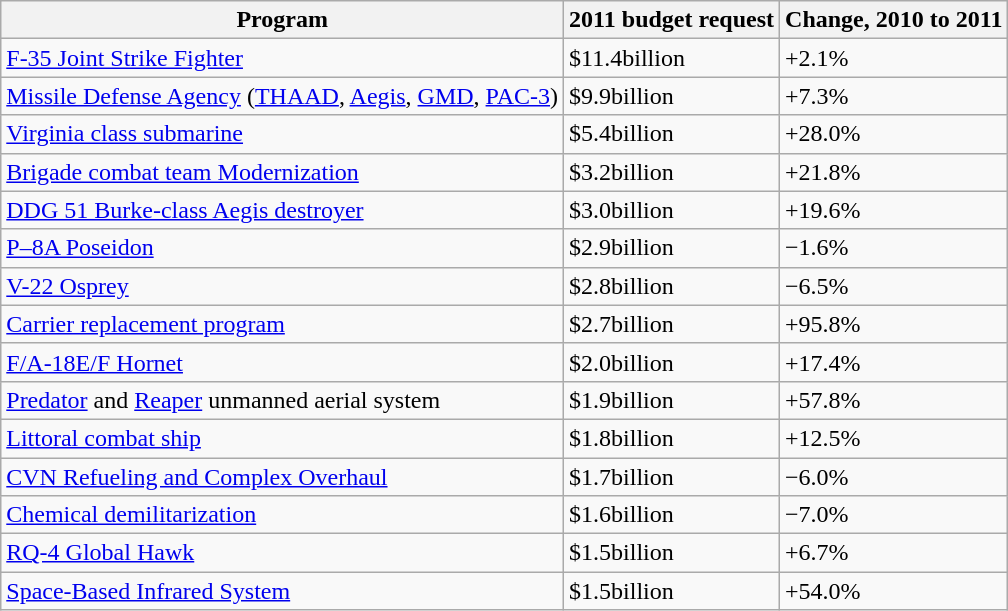<table class="wikitable sortable">
<tr>
<th>Program</th>
<th>2011 budget request</th>
<th>Change, 2010 to 2011</th>
</tr>
<tr>
<td><a href='#'>F-35 Joint Strike Fighter</a></td>
<td>$11.4billion</td>
<td>+2.1%</td>
</tr>
<tr>
<td><a href='#'>Missile Defense Agency</a> (<a href='#'>THAAD</a>, <a href='#'>Aegis</a>, <a href='#'>GMD</a>, <a href='#'>PAC-3</a>)</td>
<td>$9.9billion</td>
<td>+7.3%</td>
</tr>
<tr>
<td><a href='#'>Virginia class submarine</a></td>
<td>$5.4billion</td>
<td>+28.0%</td>
</tr>
<tr>
<td><a href='#'>Brigade combat team Modernization</a></td>
<td>$3.2billion</td>
<td>+21.8%</td>
</tr>
<tr>
<td><a href='#'>DDG 51 Burke-class Aegis destroyer</a></td>
<td>$3.0billion</td>
<td>+19.6%</td>
</tr>
<tr>
<td><a href='#'>P–8A Poseidon</a></td>
<td>$2.9billion</td>
<td>−1.6%</td>
</tr>
<tr>
<td><a href='#'>V-22 Osprey</a></td>
<td>$2.8billion</td>
<td>−6.5%</td>
</tr>
<tr>
<td><a href='#'>Carrier replacement program</a></td>
<td>$2.7billion</td>
<td>+95.8%</td>
</tr>
<tr>
<td><a href='#'>F/A-18E/F Hornet</a></td>
<td>$2.0billion</td>
<td>+17.4%</td>
</tr>
<tr>
<td><a href='#'>Predator</a> and <a href='#'>Reaper</a> unmanned aerial system</td>
<td>$1.9billion</td>
<td>+57.8%</td>
</tr>
<tr>
<td><a href='#'>Littoral combat ship</a></td>
<td>$1.8billion</td>
<td>+12.5%</td>
</tr>
<tr>
<td><a href='#'>CVN Refueling and Complex Overhaul</a></td>
<td>$1.7billion</td>
<td>−6.0%</td>
</tr>
<tr>
<td><a href='#'>Chemical demilitarization</a></td>
<td>$1.6billion</td>
<td>−7.0%</td>
</tr>
<tr>
<td><a href='#'>RQ-4 Global Hawk</a></td>
<td>$1.5billion</td>
<td>+6.7%</td>
</tr>
<tr>
<td><a href='#'>Space-Based Infrared System</a></td>
<td>$1.5billion</td>
<td>+54.0%</td>
</tr>
</table>
